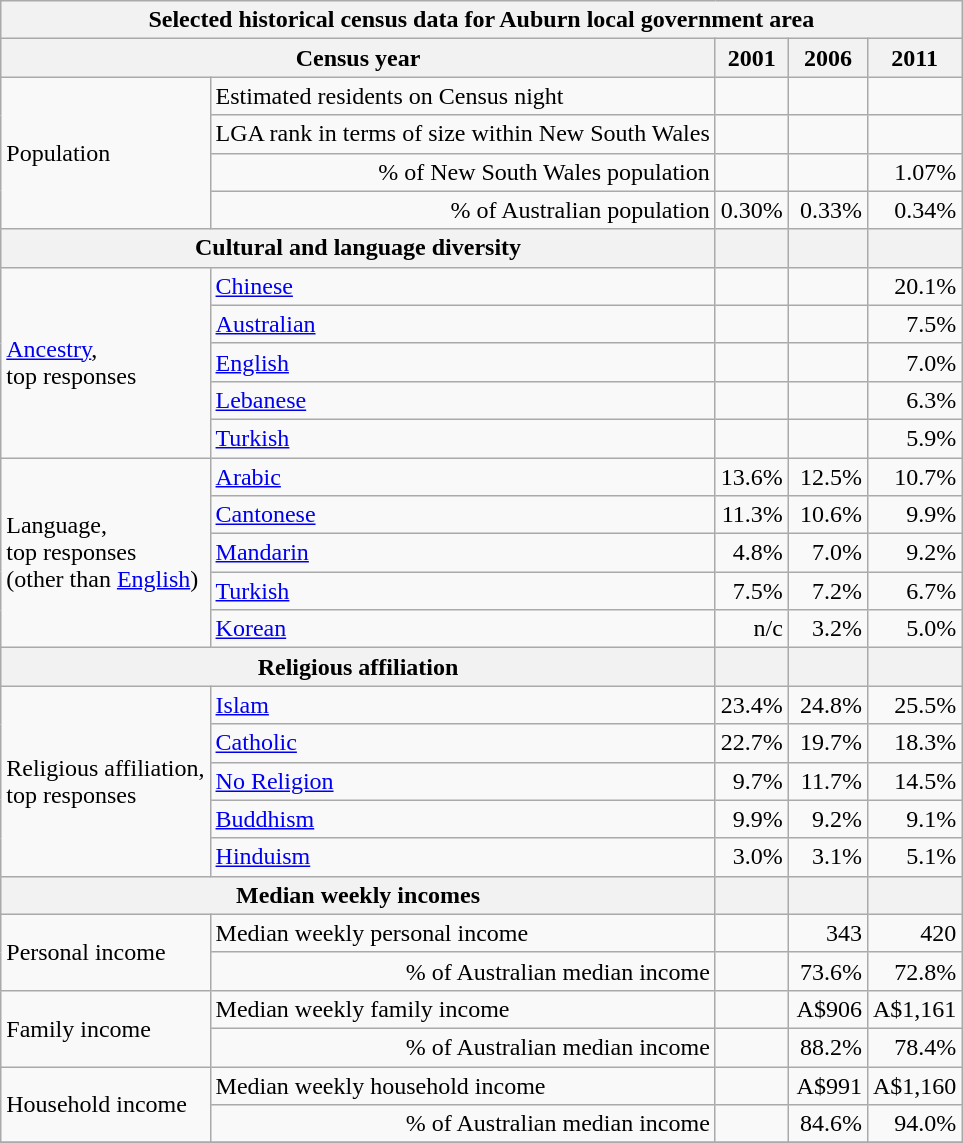<table class="wikitable">
<tr>
<th colspan=6>Selected historical census data for Auburn local government area</th>
</tr>
<tr>
<th colspan=3>Census year</th>
<th>2001</th>
<th>2006</th>
<th>2011</th>
</tr>
<tr>
<td rowspan=4 colspan="2">Population</td>
<td>Estimated residents on Census night</td>
<td align="right"></td>
<td align="right"></td>
<td align="right"></td>
</tr>
<tr>
<td align="right">LGA rank in terms of size within New South Wales</td>
<td align="right"></td>
<td align="right"></td>
<td align="right"></td>
</tr>
<tr>
<td align="right">% of New South Wales population</td>
<td align="right"></td>
<td align="right"></td>
<td align="right">1.07%</td>
</tr>
<tr>
<td align="right">% of Australian population</td>
<td align="right">0.30%</td>
<td align="right"> 0.33%</td>
<td align="right"> 0.34%</td>
</tr>
<tr>
<th colspan=3>Cultural and language diversity</th>
<th></th>
<th></th>
<th></th>
</tr>
<tr>
<td rowspan=5 colspan=2><a href='#'>Ancestry</a>,<br>top responses</td>
<td><a href='#'>Chinese</a></td>
<td align="right"></td>
<td align="right"></td>
<td align="right">20.1%</td>
</tr>
<tr>
<td><a href='#'>Australian</a></td>
<td align="right"></td>
<td align="right"></td>
<td align="right">7.5%</td>
</tr>
<tr>
<td><a href='#'>English</a></td>
<td align="right"></td>
<td align="right"></td>
<td align="right">7.0%</td>
</tr>
<tr>
<td><a href='#'>Lebanese</a></td>
<td align="right"></td>
<td align="right"></td>
<td align="right">6.3%</td>
</tr>
<tr>
<td><a href='#'>Turkish</a></td>
<td align="right"></td>
<td align="right"></td>
<td align="right">5.9%</td>
</tr>
<tr>
<td rowspan=5 colspan=2>Language,<br>top responses<br>(other than <a href='#'>English</a>)</td>
<td><a href='#'>Arabic</a></td>
<td align="right">13.6%</td>
<td align="right"> 12.5%</td>
<td align="right"> 10.7%</td>
</tr>
<tr>
<td><a href='#'>Cantonese</a></td>
<td align="right">11.3%</td>
<td align="right"> 10.6%</td>
<td align="right"> 9.9%</td>
</tr>
<tr>
<td><a href='#'>Mandarin</a></td>
<td align="right">4.8%</td>
<td align="right"> 7.0%</td>
<td align="right"> 9.2%</td>
</tr>
<tr>
<td><a href='#'>Turkish</a></td>
<td align="right">7.5%</td>
<td align="right"> 7.2%</td>
<td align="right"> 6.7%</td>
</tr>
<tr>
<td><a href='#'>Korean</a></td>
<td align="right">n/c</td>
<td align="right"> 3.2%</td>
<td align="right"> 5.0%</td>
</tr>
<tr>
<th colspan=3>Religious affiliation</th>
<th></th>
<th></th>
<th></th>
</tr>
<tr>
<td rowspan=5 colspan=2>Religious affiliation,<br>top responses</td>
<td><a href='#'>Islam</a></td>
<td align="right">23.4%</td>
<td align="right">24.8%</td>
<td align="right"> 25.5%</td>
</tr>
<tr>
<td><a href='#'>Catholic</a></td>
<td align="right">22.7%</td>
<td align="right"> 19.7%</td>
<td align="right"> 18.3%</td>
</tr>
<tr>
<td><a href='#'>No Religion</a></td>
<td align="right">9.7%</td>
<td align="right"> 11.7%</td>
<td align="right"> 14.5%</td>
</tr>
<tr>
<td><a href='#'>Buddhism</a></td>
<td align="right">9.9%</td>
<td align="right"> 9.2%</td>
<td align="right"> 9.1%</td>
</tr>
<tr>
<td><a href='#'>Hinduism</a></td>
<td align="right">3.0%</td>
<td align="right"> 3.1%</td>
<td align="right"> 5.1%</td>
</tr>
<tr>
<th colspan=3>Median weekly incomes</th>
<th></th>
<th></th>
<th></th>
</tr>
<tr>
<td rowspan=2 colspan=2>Personal income</td>
<td>Median weekly personal income</td>
<td align="right"></td>
<td align="right">343</td>
<td align="right">420</td>
</tr>
<tr>
<td align="right">% of Australian median income</td>
<td align="right"></td>
<td align="right">73.6%</td>
<td align="right">72.8%</td>
</tr>
<tr>
<td rowspan=2 colspan=2>Family income</td>
<td>Median weekly family income</td>
<td align="right"></td>
<td align="right">A$906</td>
<td align="right">A$1,161</td>
</tr>
<tr>
<td align="right">% of Australian median income</td>
<td align="right"></td>
<td align="right">88.2%</td>
<td align="right">78.4%</td>
</tr>
<tr>
<td rowspan=2 colspan=2>Household income</td>
<td>Median weekly household income</td>
<td align="right"></td>
<td align="right">A$991</td>
<td align="right">A$1,160</td>
</tr>
<tr>
<td align="right">% of Australian median income</td>
<td align="right"></td>
<td align="right">84.6%</td>
<td align="right">94.0%</td>
</tr>
<tr>
</tr>
</table>
